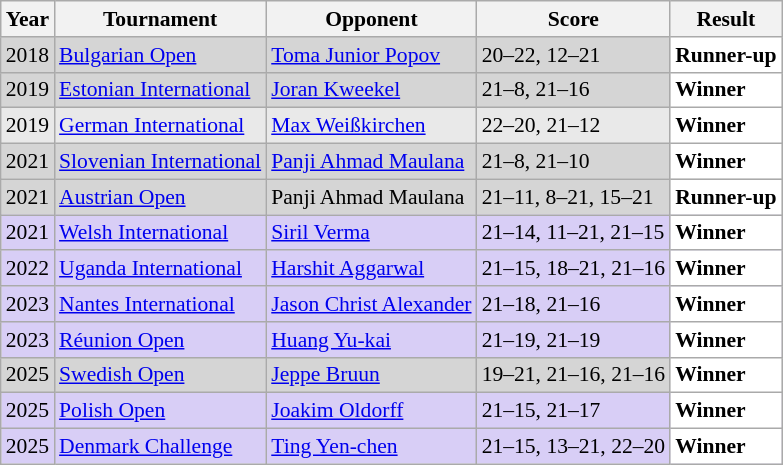<table class="sortable wikitable" style="font-size: 90%;">
<tr>
<th>Year</th>
<th>Tournament</th>
<th>Opponent</th>
<th>Score</th>
<th>Result</th>
</tr>
<tr style="background:#D5D5D5">
<td align="center">2018</td>
<td align="left"><a href='#'>Bulgarian Open</a></td>
<td align="left"> <a href='#'>Toma Junior Popov</a></td>
<td align="left">20–22, 12–21</td>
<td style="text-align:left; background:white"> <strong>Runner-up</strong></td>
</tr>
<tr style="background:#D5D5D5">
<td align="center">2019</td>
<td align="left"><a href='#'>Estonian International</a></td>
<td align="left"> <a href='#'>Joran Kweekel</a></td>
<td align="left">21–8, 21–16</td>
<td style="text-align:left; background:white"> <strong>Winner</strong></td>
</tr>
<tr style="background:#E9E9E9">
<td align="center">2019</td>
<td align="left"><a href='#'>German International</a></td>
<td align="left"> <a href='#'>Max Weißkirchen</a></td>
<td align="left">22–20, 21–12</td>
<td style="text-align:left; background:white"> <strong>Winner</strong></td>
</tr>
<tr style="background:#D5D5D5">
<td align="center">2021</td>
<td align="left"><a href='#'>Slovenian International</a></td>
<td align="left"> <a href='#'>Panji Ahmad Maulana</a></td>
<td align="left">21–8, 21–10</td>
<td style="text-align:left; background:white"> <strong>Winner</strong></td>
</tr>
<tr style="background:#D5D5D5">
<td align="center">2021</td>
<td align="left"><a href='#'>Austrian Open</a></td>
<td align="left"> Panji Ahmad Maulana</td>
<td align="left">21–11, 8–21, 15–21</td>
<td style="text-align:left; background:white"> <strong>Runner-up</strong></td>
</tr>
<tr style="background:#D8CEF6">
<td align="center">2021</td>
<td align="left"><a href='#'>Welsh International</a></td>
<td align="left"> <a href='#'>Siril Verma</a></td>
<td align="left">21–14, 11–21, 21–15</td>
<td style="text-align:left; background:white"> <strong>Winner</strong></td>
</tr>
<tr style="background:#D8CEF6">
<td align="center">2022</td>
<td align="left"><a href='#'>Uganda International</a></td>
<td align="left"> <a href='#'>Harshit Aggarwal</a></td>
<td align="left">21–15, 18–21, 21–16</td>
<td style="text-align:left; background:white"> <strong>Winner</strong></td>
</tr>
<tr style="background:#D8CEF6">
<td align="center">2023</td>
<td align="left"><a href='#'>Nantes International</a></td>
<td align="left"> <a href='#'>Jason Christ Alexander</a></td>
<td align="left">21–18, 21–16</td>
<td style="text-align:left; background:white"> <strong>Winner</strong></td>
</tr>
<tr style="background:#D8CEF6">
<td align="center">2023</td>
<td align="left"><a href='#'>Réunion Open</a></td>
<td align="left"> <a href='#'>Huang Yu-kai</a></td>
<td align="left">21–19, 21–19</td>
<td style="text-align:left; background:white"> <strong>Winner</strong></td>
</tr>
<tr style="background:#D5D5D5">
<td align="center">2025</td>
<td align="left"><a href='#'>Swedish Open</a></td>
<td align="left"> <a href='#'>Jeppe Bruun</a></td>
<td align="left">19–21, 21–16, 21–16</td>
<td style="text-align:left; background:white"> <strong>Winner</strong></td>
</tr>
<tr style="background:#D8CEF6">
<td align="center">2025</td>
<td align="left"><a href='#'>Polish Open</a></td>
<td align="left"> <a href='#'>Joakim Oldorff</a></td>
<td align="left">21–15, 21–17</td>
<td style="text-align:left; background:white"> <strong>Winner</strong></td>
</tr>
<tr style="background:#D8CEF6">
<td align="center">2025</td>
<td align="left"><a href='#'>Denmark Challenge</a></td>
<td align="left"> <a href='#'>Ting Yen-chen</a></td>
<td align="left">21–15, 13–21, 22–20</td>
<td style="text-align:left; background:white"> <strong>Winner</strong></td>
</tr>
</table>
